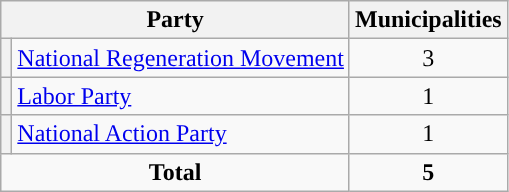<table class="wikitable" style="text-align:center;">
<tr>
<th colspan="2">Party</th>
<th>Municipalities</th>
</tr>
<tr>
<th style="background-color:"></th>
<td style="text-align:left;"><a href='#'>National Regeneration Movement</a></td>
<td>3</td>
</tr>
<tr>
<th style="background-color:"></th>
<td style="text-align:left;"><a href='#'>Labor Party</a></td>
<td>1</td>
</tr>
<tr>
<th style="background-color:"></th>
<td style="text-align:left;"><a href='#'>National Action Party</a></td>
<td>1</td>
</tr>
<tr>
<td colspan="2"><strong>Total</strong></td>
<td><strong>5</strong></td>
</tr>
</table>
